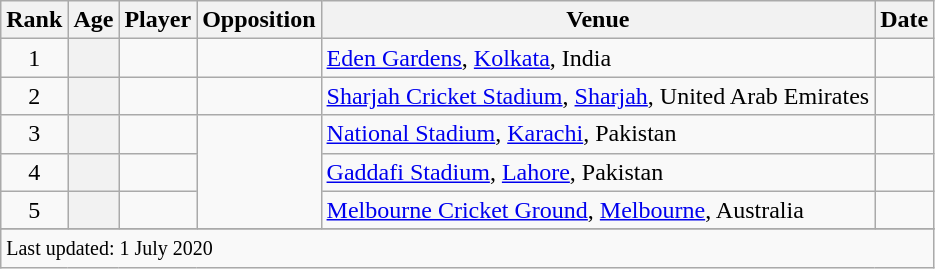<table class="wikitable plainrowheaders sortable">
<tr>
<th scope=col>Rank</th>
<th scope=col>Age</th>
<th scope=col>Player</th>
<th scope=col>Opposition</th>
<th scope=col>Venue</th>
<th scope=col>Date</th>
</tr>
<tr>
<td align=center>1</td>
<th scope=row style=text-align:center;></th>
<td></td>
<td></td>
<td><a href='#'>Eden Gardens</a>, <a href='#'>Kolkata</a>, India</td>
<td></td>
</tr>
<tr>
<td align=center>2</td>
<th scope=row style=text-align:center;></th>
<td></td>
<td></td>
<td><a href='#'>Sharjah Cricket Stadium</a>, <a href='#'>Sharjah</a>, United Arab Emirates</td>
<td></td>
</tr>
<tr>
<td align=center>3</td>
<th scope=row style=text-align:center;></th>
<td></td>
<td rowspan=3></td>
<td><a href='#'>National Stadium</a>, <a href='#'>Karachi</a>, Pakistan</td>
<td></td>
</tr>
<tr>
<td align=center>4</td>
<th scope=row style=text-align:center;></th>
<td></td>
<td><a href='#'>Gaddafi Stadium</a>, <a href='#'>Lahore</a>, Pakistan</td>
<td></td>
</tr>
<tr>
<td align=center>5</td>
<th scope=row style=text-align:center;></th>
<td></td>
<td><a href='#'>Melbourne Cricket Ground</a>, <a href='#'>Melbourne</a>, Australia</td>
<td></td>
</tr>
<tr>
</tr>
<tr class=sortbottom>
<td colspan=7><small>Last updated: 1 July 2020</small></td>
</tr>
</table>
